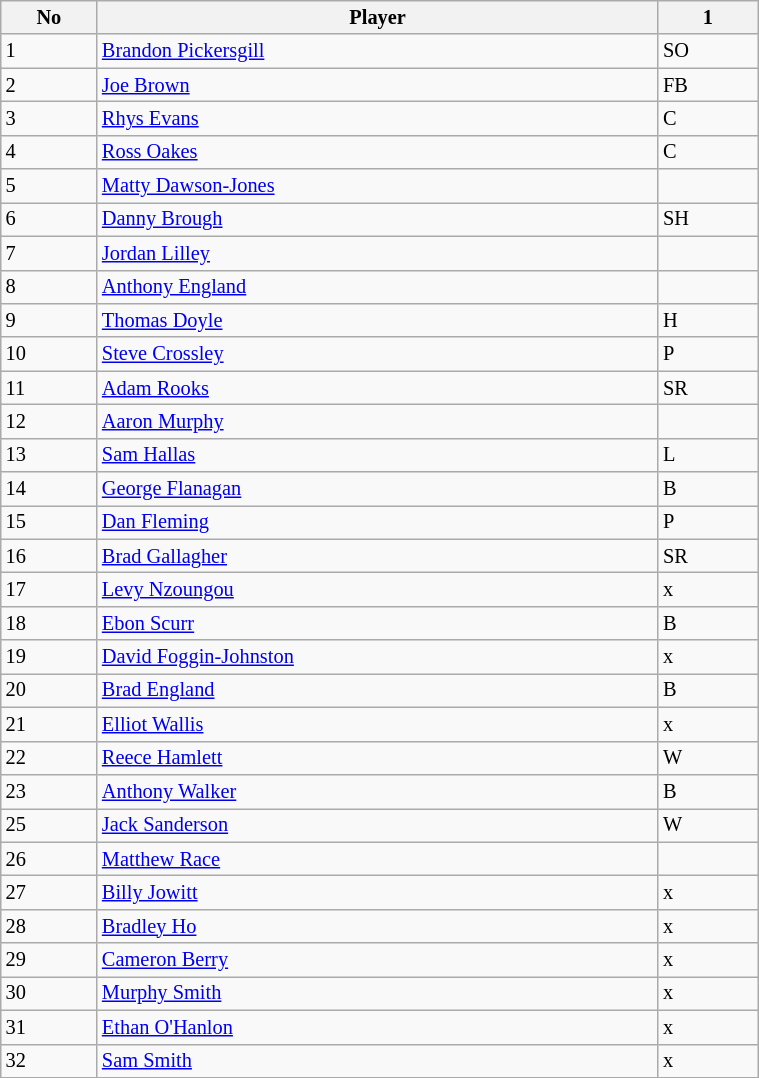<table class="wikitable"  style="font-size:85%; width:40%;">
<tr>
<th>No</th>
<th>Player</th>
<th>1</th>
</tr>
<tr>
<td>1</td>
<td><a href='#'>Brandon Pickersgill</a></td>
<td>SO</td>
</tr>
<tr>
<td>2</td>
<td><a href='#'>Joe Brown</a></td>
<td>FB</td>
</tr>
<tr>
<td>3</td>
<td><a href='#'>Rhys Evans</a></td>
<td>C</td>
</tr>
<tr>
<td>4</td>
<td><a href='#'>Ross Oakes</a></td>
<td>C</td>
</tr>
<tr>
<td>5</td>
<td><a href='#'>Matty Dawson-Jones</a></td>
<td></td>
</tr>
<tr>
<td>6</td>
<td><a href='#'>Danny Brough</a></td>
<td>SH</td>
</tr>
<tr>
<td>7</td>
<td><a href='#'>Jordan Lilley</a></td>
<td></td>
</tr>
<tr>
<td>8</td>
<td><a href='#'>Anthony England</a></td>
<td></td>
</tr>
<tr>
<td>9</td>
<td><a href='#'>Thomas Doyle</a></td>
<td>H</td>
</tr>
<tr>
<td>10</td>
<td><a href='#'>Steve Crossley</a></td>
<td>P</td>
</tr>
<tr>
<td>11</td>
<td><a href='#'>Adam Rooks</a></td>
<td>SR</td>
</tr>
<tr>
<td>12</td>
<td><a href='#'>Aaron Murphy</a></td>
<td></td>
</tr>
<tr>
<td>13</td>
<td><a href='#'>Sam Hallas</a></td>
<td>L</td>
</tr>
<tr>
<td>14</td>
<td><a href='#'>George Flanagan</a></td>
<td>B</td>
</tr>
<tr>
<td>15</td>
<td><a href='#'>Dan Fleming</a></td>
<td>P</td>
</tr>
<tr>
<td>16</td>
<td><a href='#'>Brad Gallagher</a></td>
<td>SR</td>
</tr>
<tr>
<td>17</td>
<td><a href='#'>Levy Nzoungou</a></td>
<td>x</td>
</tr>
<tr>
<td>18</td>
<td><a href='#'>Ebon Scurr</a></td>
<td>B</td>
</tr>
<tr>
<td>19</td>
<td><a href='#'>David Foggin-Johnston</a></td>
<td>x</td>
</tr>
<tr>
<td>20</td>
<td><a href='#'>Brad England</a></td>
<td>B</td>
</tr>
<tr>
<td>21</td>
<td><a href='#'>Elliot Wallis</a></td>
<td>x</td>
</tr>
<tr>
<td>22</td>
<td><a href='#'>Reece Hamlett</a></td>
<td>W</td>
</tr>
<tr>
<td>23</td>
<td><a href='#'>Anthony Walker</a></td>
<td>B</td>
</tr>
<tr>
<td>25</td>
<td><a href='#'>Jack Sanderson</a></td>
<td>W</td>
</tr>
<tr>
<td>26</td>
<td><a href='#'>Matthew Race</a></td>
<td></td>
</tr>
<tr>
<td>27</td>
<td><a href='#'>Billy Jowitt</a></td>
<td>x</td>
</tr>
<tr>
<td>28</td>
<td><a href='#'>Bradley Ho</a></td>
<td>x</td>
</tr>
<tr>
<td>29</td>
<td><a href='#'>Cameron Berry</a></td>
<td>x</td>
</tr>
<tr>
<td>30</td>
<td><a href='#'>Murphy Smith</a></td>
<td>x</td>
</tr>
<tr>
<td>31</td>
<td><a href='#'>Ethan O'Hanlon</a></td>
<td>x</td>
</tr>
<tr>
<td>32</td>
<td><a href='#'>Sam Smith</a></td>
<td>x</td>
</tr>
<tr>
</tr>
</table>
